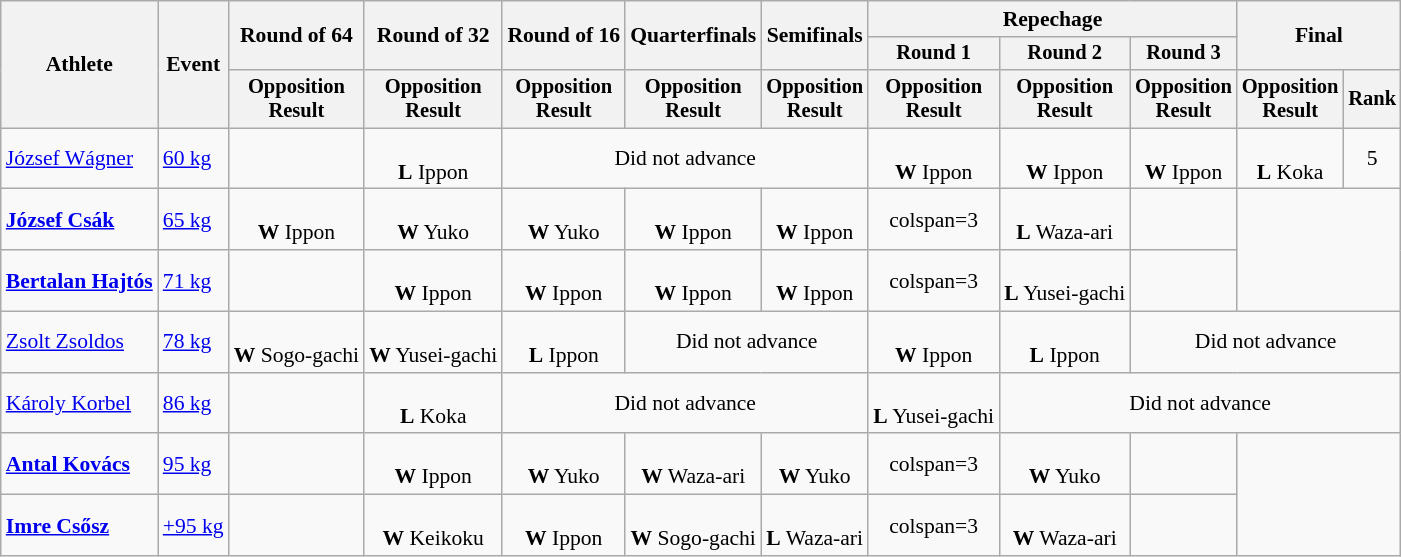<table class="wikitable" style="font-size:90%">
<tr>
<th rowspan="3">Athlete</th>
<th rowspan="3">Event</th>
<th rowspan="2">Round of 64</th>
<th rowspan="2">Round of 32</th>
<th rowspan="2">Round of 16</th>
<th rowspan="2">Quarterfinals</th>
<th rowspan="2">Semifinals</th>
<th colspan=3>Repechage</th>
<th rowspan="2" colspan=2>Final</th>
</tr>
<tr style="font-size:95%">
<th>Round 1</th>
<th>Round 2</th>
<th>Round 3</th>
</tr>
<tr style="font-size:95%">
<th>Opposition<br>Result</th>
<th>Opposition<br>Result</th>
<th>Opposition<br>Result</th>
<th>Opposition<br>Result</th>
<th>Opposition<br>Result</th>
<th>Opposition<br>Result</th>
<th>Opposition<br>Result</th>
<th>Opposition<br>Result</th>
<th>Opposition<br>Result</th>
<th>Rank</th>
</tr>
<tr align=center>
<td align=left><a href='#'>József Wágner</a></td>
<td align=left><a href='#'>60 kg</a></td>
<td></td>
<td><br><strong>L</strong> Ippon</td>
<td colspan=3>Did not advance</td>
<td><br><strong>W</strong> Ippon</td>
<td><br><strong>W</strong> Ippon</td>
<td><br><strong>W</strong> Ippon</td>
<td><br><strong>L</strong> Koka</td>
<td>5</td>
</tr>
<tr align=center>
<td align=left><strong><a href='#'>József Csák</a></strong></td>
<td align=left><a href='#'>65 kg</a></td>
<td><br><strong>W</strong> Ippon</td>
<td><br><strong>W</strong> Yuko</td>
<td><br><strong>W</strong> Yuko</td>
<td><br><strong>W</strong> Ippon</td>
<td><br><strong>W</strong> Ippon</td>
<td>colspan=3</td>
<td><br><strong>L</strong> Waza-ari</td>
<td></td>
</tr>
<tr align=center>
<td align=left><strong><a href='#'>Bertalan Hajtós</a></strong></td>
<td align=left><a href='#'>71 kg</a></td>
<td></td>
<td><br><strong>W</strong> Ippon</td>
<td><br><strong>W</strong> Ippon</td>
<td><br><strong>W</strong> Ippon</td>
<td><br><strong>W</strong> Ippon</td>
<td>colspan=3</td>
<td><br><strong>L</strong> Yusei-gachi</td>
<td></td>
</tr>
<tr align=center>
<td align=left><a href='#'>Zsolt Zsoldos</a></td>
<td align=left><a href='#'>78 kg</a></td>
<td><br><strong>W</strong> Sogo-gachi</td>
<td><br><strong>W</strong> Yusei-gachi</td>
<td><br><strong>L</strong> Ippon</td>
<td colspan=2>Did not advance</td>
<td><br><strong>W</strong> Ippon</td>
<td><br><strong>L</strong> Ippon</td>
<td colspan=3>Did not advance</td>
</tr>
<tr align=center>
<td align=left><a href='#'>Károly Korbel</a></td>
<td align=left><a href='#'>86 kg</a></td>
<td></td>
<td><br><strong>L</strong> Koka</td>
<td colspan=3>Did not advance</td>
<td><br><strong>L</strong> Yusei-gachi</td>
<td colspan=4>Did not advance</td>
</tr>
<tr align=center>
<td align=left><strong><a href='#'>Antal Kovács</a></strong></td>
<td align=left><a href='#'>95 kg</a></td>
<td></td>
<td><br><strong>W</strong> Ippon</td>
<td><br><strong>W</strong> Yuko</td>
<td><br><strong>W</strong> Waza-ari</td>
<td><br><strong>W</strong> Yuko</td>
<td>colspan=3</td>
<td><br><strong>W</strong> Yuko</td>
<td></td>
</tr>
<tr align=center>
<td align=left><strong><a href='#'>Imre Csősz</a></strong></td>
<td align=left><a href='#'>+95 kg</a></td>
<td></td>
<td><br><strong>W</strong> Keikoku</td>
<td><br><strong>W</strong> Ippon</td>
<td><br><strong>W</strong> Sogo-gachi</td>
<td><br><strong>L</strong> Waza-ari</td>
<td>colspan=3</td>
<td><br><strong>W</strong> Waza-ari</td>
<td></td>
</tr>
</table>
